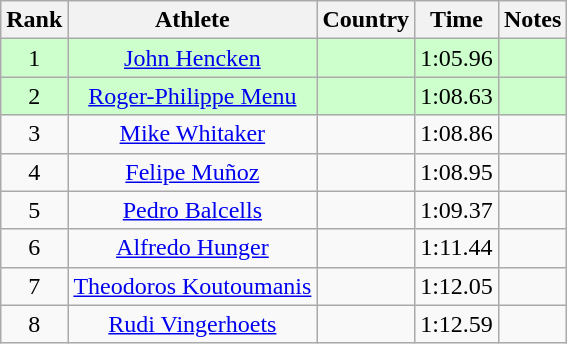<table class="wikitable sortable" style="text-align:center">
<tr>
<th>Rank</th>
<th>Athlete</th>
<th>Country</th>
<th>Time</th>
<th>Notes</th>
</tr>
<tr bgcolor=ccffcc>
<td>1</td>
<td><a href='#'>John Hencken</a></td>
<td align=left></td>
<td>1:05.96</td>
<td></td>
</tr>
<tr bgcolor=ccffcc>
<td>2</td>
<td><a href='#'>Roger-Philippe Menu</a></td>
<td align=left></td>
<td>1:08.63</td>
<td></td>
</tr>
<tr>
<td>3</td>
<td><a href='#'>Mike Whitaker</a></td>
<td align=left></td>
<td>1:08.86</td>
<td></td>
</tr>
<tr>
<td>4</td>
<td><a href='#'>Felipe Muñoz</a></td>
<td align=left></td>
<td>1:08.95</td>
<td></td>
</tr>
<tr>
<td>5</td>
<td><a href='#'>Pedro Balcells</a></td>
<td align=left></td>
<td>1:09.37</td>
<td></td>
</tr>
<tr>
<td>6</td>
<td><a href='#'>Alfredo Hunger</a></td>
<td align=left></td>
<td>1:11.44</td>
<td></td>
</tr>
<tr>
<td>7</td>
<td><a href='#'>Theodoros Koutoumanis</a></td>
<td align=left></td>
<td>1:12.05</td>
<td></td>
</tr>
<tr>
<td>8</td>
<td><a href='#'>Rudi Vingerhoets</a></td>
<td align=left></td>
<td>1:12.59</td>
<td></td>
</tr>
</table>
